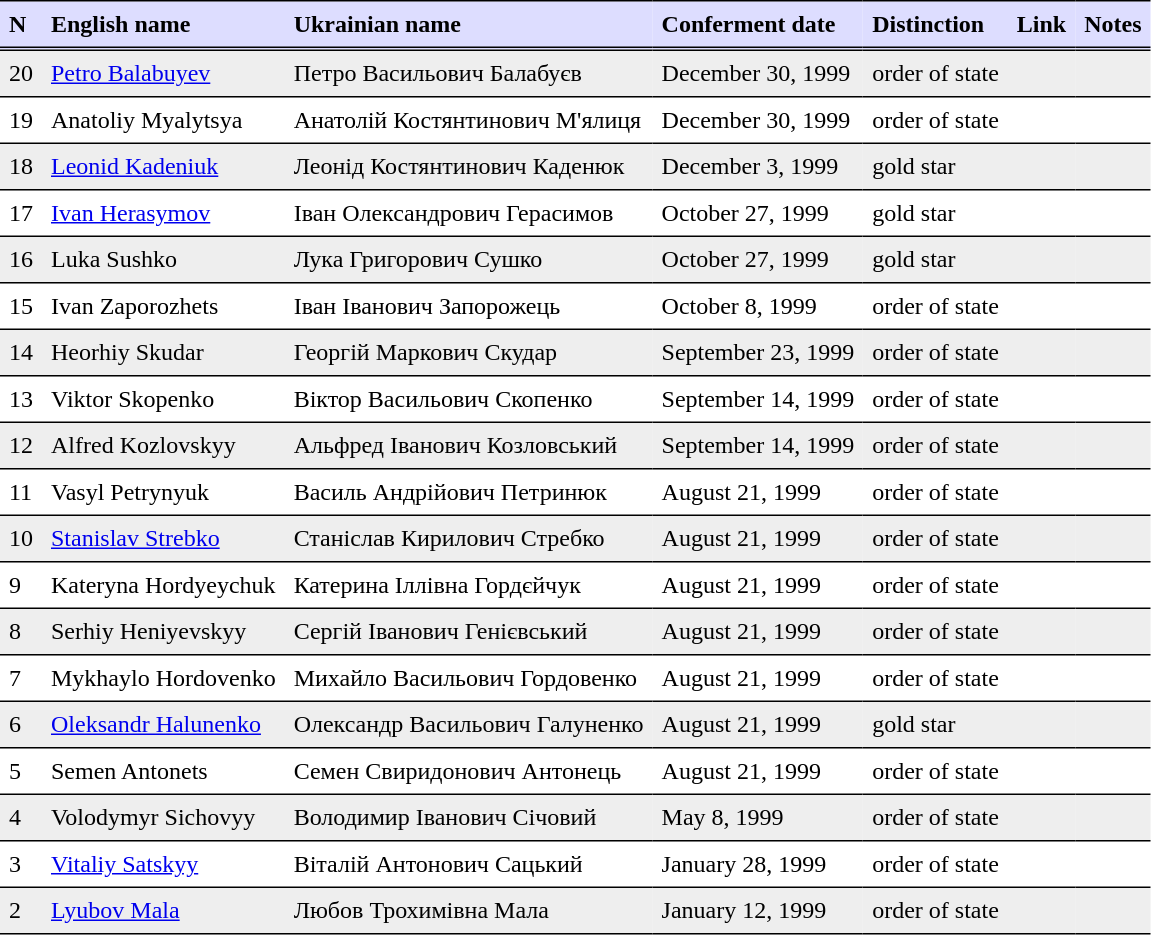<table border=1 cellspacing=0 cellpadding=6 style="border-collapse:collapse; border:0 none;" frame=void rules=rows>
<tr valign=bottom style="border-bottom:3px double black;background:#ddddff;">
<th align=left>N</th>
<th align=left>English name</th>
<th align=left>Ukrainian name</th>
<th align=left>Conferment date</th>
<th align=left>Distinction</th>
<th align=left>Link</th>
<th align=left>Notes</th>
</tr>
<tr valign=top style="border-bottom:1px solid black;background:#eee;">
<td>20</td>
<td><a href='#'>Petro Balabuyev</a></td>
<td>Петро Васильович Балабуєв</td>
<td>December 30, 1999</td>
<td>order of state</td>
<td></td>
<td></td>
</tr>
<tr valign=top style="border-bottom:1px solid black;">
<td>19</td>
<td>Anatoliy Myalytsya</td>
<td>Анатолій Костянтинович М'ялиця</td>
<td>December 30, 1999</td>
<td>order of state</td>
<td></td>
<td></td>
</tr>
<tr valign=top style="border-bottom:1px solid black;background:#eee;">
<td>18</td>
<td><a href='#'>Leonid Kadeniuk</a></td>
<td>Леонід Костянтинович Каденюк</td>
<td>December 3, 1999</td>
<td>gold star</td>
<td></td>
<td></td>
</tr>
<tr valign=top style="border-bottom:1px solid black;">
<td>17</td>
<td><a href='#'>Ivan Herasymov</a></td>
<td>Іван Олександрович Герасимов</td>
<td>October 27, 1999</td>
<td>gold star</td>
<td></td>
<td></td>
</tr>
<tr valign=top style="border-bottom:1px solid black;background:#eee;">
<td>16</td>
<td>Luka Sushko</td>
<td>Лука Григорович Сушко</td>
<td>October 27, 1999</td>
<td>gold star</td>
<td></td>
<td></td>
</tr>
<tr valign=top style="border-bottom:1px solid black;">
<td>15</td>
<td>Ivan Zaporozhets</td>
<td>Іван Іванович Запорожець</td>
<td>October 8, 1999</td>
<td>order of state</td>
<td></td>
<td></td>
</tr>
<tr valign=top style="border-bottom:1px solid black;background:#eee;">
<td>14</td>
<td>Heorhiy Skudar</td>
<td>Георгій Маркович Скудар</td>
<td>September 23, 1999</td>
<td>order of state</td>
<td></td>
<td></td>
</tr>
<tr valign=top style="border-bottom:1px solid black;">
<td>13</td>
<td>Viktor Skopenko</td>
<td>Віктор Васильович Скопенко</td>
<td>September 14, 1999</td>
<td>order of state</td>
<td></td>
<td></td>
</tr>
<tr valign=top style="border-bottom:1px solid black;background:#eee;">
<td>12</td>
<td>Alfred Kozlovskyy</td>
<td>Альфред Іванович Козловський</td>
<td>September 14, 1999</td>
<td>order of state</td>
<td></td>
<td></td>
</tr>
<tr valign=top style="border-bottom:1px solid black;">
<td>11</td>
<td>Vasyl Petrynyuk</td>
<td>Василь Андрійович Петринюк</td>
<td>August 21, 1999</td>
<td>order of state</td>
<td></td>
<td></td>
</tr>
<tr valign=top style="border-bottom:1px solid black;background:#eee;">
<td>10</td>
<td><a href='#'>Stanislav Strebko</a></td>
<td>Станіслав Кирилович Стребко</td>
<td>August 21, 1999</td>
<td>order of state</td>
<td></td>
<td></td>
</tr>
<tr valign=top style="border-bottom:1px solid black;">
<td>9</td>
<td>Kateryna Hordyeychuk</td>
<td>Катерина Іллівна Гордєйчук</td>
<td>August 21, 1999</td>
<td>order of state</td>
<td></td>
<td></td>
</tr>
<tr valign=top style="border-bottom:1px solid black;background:#eee;">
<td>8</td>
<td>Serhiy Heniyevskyy</td>
<td>Сергій Іванович Генієвський</td>
<td>August 21, 1999</td>
<td>order of state</td>
<td></td>
<td></td>
</tr>
<tr valign=top style="border-bottom:1px solid black;">
<td>7</td>
<td>Mykhaylo Hordovenko</td>
<td>Михайло Васильович Гордовенко</td>
<td>August 21, 1999</td>
<td>order of state</td>
<td></td>
<td></td>
</tr>
<tr valign=top style="border-bottom:1px solid black;background:#eee;">
<td>6</td>
<td><a href='#'>Oleksandr Halunenko</a></td>
<td>Олександр Васильович Галуненко</td>
<td>August 21, 1999</td>
<td>gold star</td>
<td></td>
<td></td>
</tr>
<tr valign=top style="border-bottom:1px solid black;">
<td>5</td>
<td>Semen Antonets</td>
<td>Семен Свиридонович Антонець</td>
<td>August 21, 1999</td>
<td>order of state</td>
<td></td>
<td></td>
</tr>
<tr valign=top style="border-bottom:1px solid black;background:#eee;">
<td>4</td>
<td>Volodymyr Sichovyy</td>
<td>Володимир Іванович Січовий</td>
<td>May 8, 1999</td>
<td>order of state</td>
<td></td>
<td></td>
</tr>
<tr valign=top style="border-bottom:1px solid black;">
<td>3</td>
<td><a href='#'>Vitaliy Satskyy</a></td>
<td>Віталій Антонович Сацький</td>
<td>January 28, 1999</td>
<td>order of state</td>
<td></td>
<td></td>
</tr>
<tr valign=top style="border-bottom:1px solid black;background:#eee;">
<td>2</td>
<td><a href='#'>Lyubov Mala</a></td>
<td>Любов Трохимівна Мала</td>
<td>January 12, 1999</td>
<td>order of state</td>
<td></td>
<td></td>
</tr>
</table>
